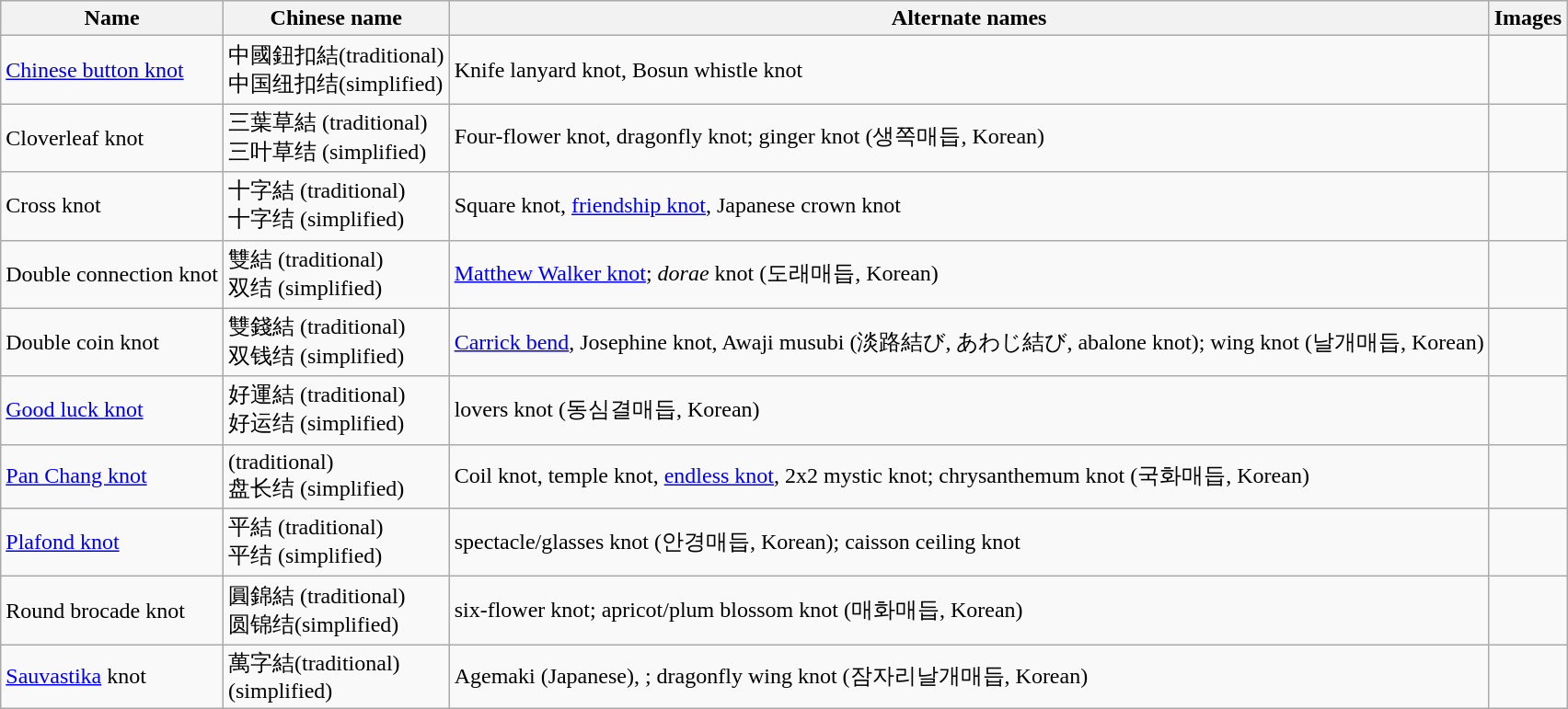<table class="wikitable">
<tr>
<th>Name</th>
<th>Chinese name</th>
<th>Alternate names</th>
<th>Images</th>
</tr>
<tr>
<td><a href='#'>Chinese button knot</a></td>
<td>中國鈕扣結(traditional)<br>中国纽扣结(simplified)</td>
<td>Knife lanyard knot, Bosun whistle knot</td>
<td></td>
</tr>
<tr>
<td>Cloverleaf knot</td>
<td>三葉草結 (traditional)<br>三叶草结 (simplified)</td>
<td>Four-flower knot, dragonfly knot; ginger knot (생쪽매듭, Korean)</td>
<td><br></td>
</tr>
<tr>
<td>Cross knot</td>
<td>十字結 (traditional)<br>十字结 (simplified)</td>
<td>Square knot, <a href='#'>friendship knot</a>, Japanese crown knot</td>
<td></td>
</tr>
<tr>
<td>Double connection knot</td>
<td>雙結 (traditional)<br>双结 (simplified)</td>
<td><a href='#'>Matthew Walker knot</a>; <em>dorae</em> knot (도래매듭, Korean)</td>
<td><br></td>
</tr>
<tr>
<td>Double coin knot</td>
<td>雙錢結 (traditional)<br>双钱结
(simplified)</td>
<td><a href='#'>Carrick bend</a>, Josephine knot, Awaji musubi (淡路結び, あわじ結び, abalone knot); wing knot (날개매듭, Korean)</td>
<td><br></td>
</tr>
<tr>
<td><a href='#'>Good luck knot</a></td>
<td>好運結 (traditional)<br>好运结 (simplified)</td>
<td>lovers knot (동심결매듭, Korean)</td>
<td></td>
</tr>
<tr>
<td><a href='#'>Pan Chang knot</a></td>
<td> (traditional)<br>盘长结 (simplified)</td>
<td>Coil knot, temple knot, <a href='#'>endless knot</a>, 2x2 mystic knot; chrysanthemum knot (국화매듭, Korean)</td>
<td></td>
</tr>
<tr>
<td><a href='#'>Plafond knot</a></td>
<td>平結 (traditional)<br>平结 (simplified)</td>
<td>spectacle/glasses knot (안경매듭, Korean); caisson ceiling knot</td>
<td></td>
</tr>
<tr>
<td>Round brocade knot</td>
<td>圓錦結 (traditional)<br>圆锦结(simplified)</td>
<td>six-flower knot; apricot/plum blossom knot (매화매듭, Korean)</td>
<td></td>
</tr>
<tr>
<td><a href='#'>Sauvastika</a> knot</td>
<td>萬字結(traditional)<br> (simplified)</td>
<td>Agemaki (Japanese), ; dragonfly wing knot (잠자리날개매듭, Korean)</td>
<td><br></td>
</tr>
</table>
